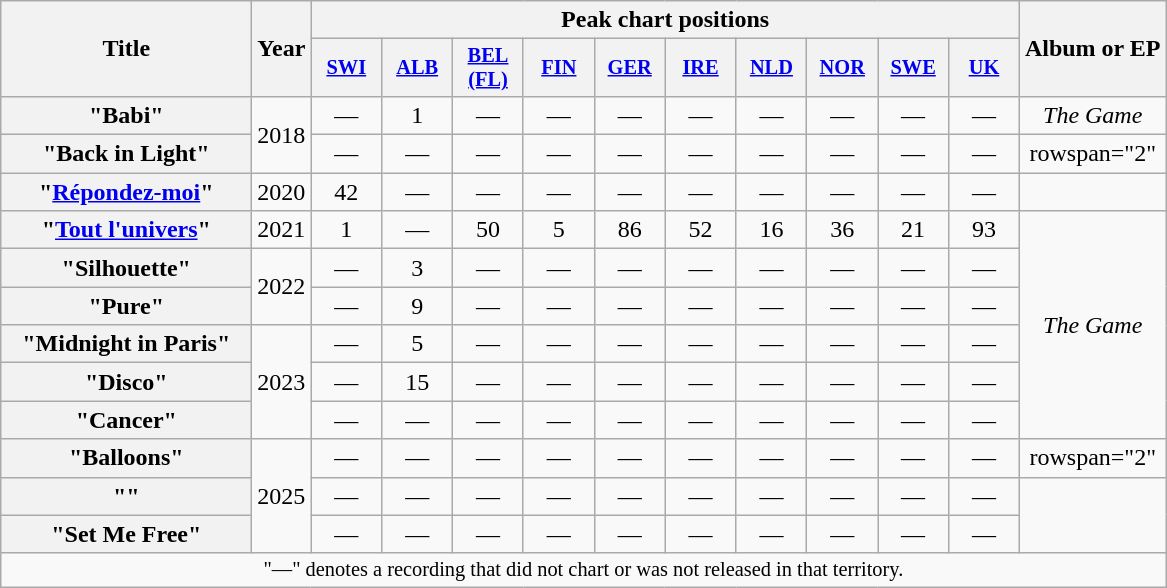<table class="wikitable plainrowheaders" style="text-align:center;">
<tr>
<th scope="col" rowspan="2" style="width:10em;">Title</th>
<th scope="col" rowspan="2">Year</th>
<th scope="col" colspan="10">Peak chart positions</th>
<th scope="col" rowspan="2">Album or EP</th>
</tr>
<tr>
<th scope="col" style="width:3em;font-size:85%;"><a href='#'>SWI</a><br></th>
<th scope="col" style="width:3em;font-size:85%;"><a href='#'>ALB</a><br></th>
<th scope="col" style="width:3em;font-size:85%;"><a href='#'>BEL<br>(FL)</a><br></th>
<th scope="col" style="width:3em;font-size:85%;"><a href='#'>FIN</a><br></th>
<th scope="col" style="width:3em;font-size:85%;"><a href='#'>GER</a><br></th>
<th scope="col" style="width:3em;font-size:85%;"><a href='#'>IRE</a><br></th>
<th scope="col" style="width:3em;font-size:85%;"><a href='#'>NLD</a><br></th>
<th scope="col" style="width:3em;font-size:85%;"><a href='#'>NOR</a><br></th>
<th scope="col" style="width:3em;font-size:85%;"><a href='#'>SWE</a><br></th>
<th scope="col" style="width:3em;font-size:85%;"><a href='#'>UK</a><br></th>
</tr>
<tr>
<th scope="row">"Babi"</th>
<td rowspan="2">2018</td>
<td>—</td>
<td>1</td>
<td>—</td>
<td>—</td>
<td>—</td>
<td>—</td>
<td>—</td>
<td>—</td>
<td>—</td>
<td>—</td>
<td><em>The Game</em></td>
</tr>
<tr>
<th scope="row">"Back in Light"</th>
<td>—</td>
<td>—</td>
<td>—</td>
<td>—</td>
<td>—</td>
<td>—</td>
<td>—</td>
<td>—</td>
<td>—</td>
<td>—</td>
<td>rowspan="2" </td>
</tr>
<tr>
<th scope="row">"<a href='#'>Répondez-moi</a>"</th>
<td>2020</td>
<td>42</td>
<td>—</td>
<td>—</td>
<td>—</td>
<td>—</td>
<td>—</td>
<td>—</td>
<td>—</td>
<td>—</td>
<td>—</td>
</tr>
<tr>
<th scope="row">"<a href='#'>Tout l'univers</a>"</th>
<td>2021</td>
<td>1</td>
<td>—</td>
<td>50</td>
<td>5</td>
<td>86</td>
<td>52</td>
<td>16</td>
<td>36</td>
<td>21</td>
<td>93</td>
<td rowspan="6"><em>The Game</em></td>
</tr>
<tr>
<th scope="row">"Silhouette"</th>
<td rowspan="2">2022</td>
<td>—</td>
<td>3</td>
<td>—</td>
<td>—</td>
<td>—</td>
<td>—</td>
<td>—</td>
<td>—</td>
<td>—</td>
<td>—</td>
</tr>
<tr>
<th scope="row">"Pure"</th>
<td>—</td>
<td>9</td>
<td>—</td>
<td>—</td>
<td>—</td>
<td>—</td>
<td>—</td>
<td>—</td>
<td>—</td>
<td>—</td>
</tr>
<tr>
<th scope="row">"Midnight in Paris"</th>
<td rowspan="3">2023</td>
<td>—</td>
<td>5</td>
<td>—</td>
<td>—</td>
<td>—</td>
<td>—</td>
<td>—</td>
<td>—</td>
<td>—</td>
<td>—</td>
</tr>
<tr>
<th scope="row">"Disco"</th>
<td>—</td>
<td>15</td>
<td>—</td>
<td>—</td>
<td>—</td>
<td>—</td>
<td>—</td>
<td>—</td>
<td>—</td>
<td>—</td>
</tr>
<tr>
<th scope="row">"Cancer"<br></th>
<td>—</td>
<td>—</td>
<td>—</td>
<td>—</td>
<td>—</td>
<td>—</td>
<td>—</td>
<td>—</td>
<td>—</td>
<td>—</td>
</tr>
<tr>
<th scope="row">"Balloons"<br></th>
<td rowspan="3">2025</td>
<td>—</td>
<td>—</td>
<td>—</td>
<td>—</td>
<td>—</td>
<td>—</td>
<td>—</td>
<td>—</td>
<td>—</td>
<td>—</td>
<td>rowspan="2" </td>
</tr>
<tr>
<th scope="row">""<br></th>
<td>—</td>
<td>—</td>
<td>—</td>
<td>—</td>
<td>—</td>
<td>—</td>
<td>—</td>
<td>—</td>
<td>—</td>
<td>—</td>
</tr>
<tr>
<th scope="row">"Set Me Free"</th>
<td>—</td>
<td>—</td>
<td>—</td>
<td>—</td>
<td>—</td>
<td>—</td>
<td>—</td>
<td>—</td>
<td>—</td>
<td>—</td>
</tr>
<tr>
<td colspan="13" style="font-size:85%">"—" denotes a recording that did not chart or was not released in that territory.</td>
</tr>
</table>
